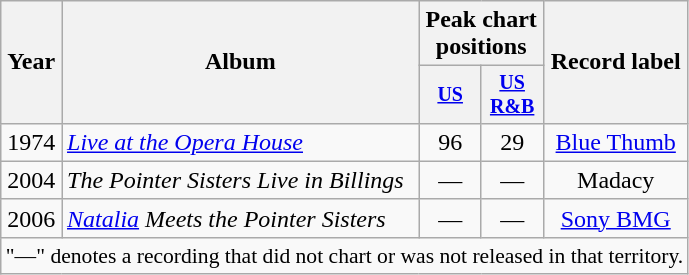<table class="wikitable" style="text-align:center;">
<tr>
<th rowspan="2">Year</th>
<th rowspan="2">Album</th>
<th colspan="2">Peak chart positions</th>
<th rowspan="2">Record label</th>
</tr>
<tr style="font-size:smaller;">
<th width="35"><a href='#'>US</a><br></th>
<th width="35"><a href='#'>US<br>R&B</a><br></th>
</tr>
<tr>
<td>1974</td>
<td align="left"><em><a href='#'>Live at the Opera House</a></em></td>
<td>96</td>
<td>29</td>
<td><a href='#'>Blue Thumb</a></td>
</tr>
<tr>
<td>2004</td>
<td align="left"><em>The Pointer Sisters Live in Billings</em></td>
<td>—</td>
<td>—</td>
<td>Madacy</td>
</tr>
<tr>
<td>2006</td>
<td align="left"><em><a href='#'>Natalia</a> Meets the Pointer Sisters</em></td>
<td>—</td>
<td>—</td>
<td><a href='#'>Sony BMG</a></td>
</tr>
<tr>
<td colspan="18" style="font-size:90%">"—" denotes a recording that did not chart or was not released in that territory.</td>
</tr>
</table>
